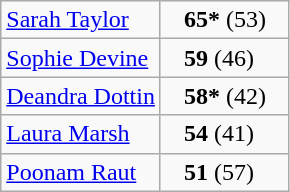<table class="wikitable">
<tr>
<td> <a href='#'>Sarah Taylor</a></td>
<td>    <strong>65*</strong> (53)   </td>
</tr>
<tr>
<td> <a href='#'>Sophie Devine</a></td>
<td>    <strong>59</strong> (46)   </td>
</tr>
<tr>
<td> <a href='#'>Deandra Dottin</a></td>
<td>    <strong>58*</strong> (42)   </td>
</tr>
<tr>
<td> <a href='#'>Laura Marsh</a></td>
<td>    <strong>54</strong> (41)   </td>
</tr>
<tr>
<td> <a href='#'>Poonam Raut</a></td>
<td>    <strong>51</strong> (57)   </td>
</tr>
</table>
